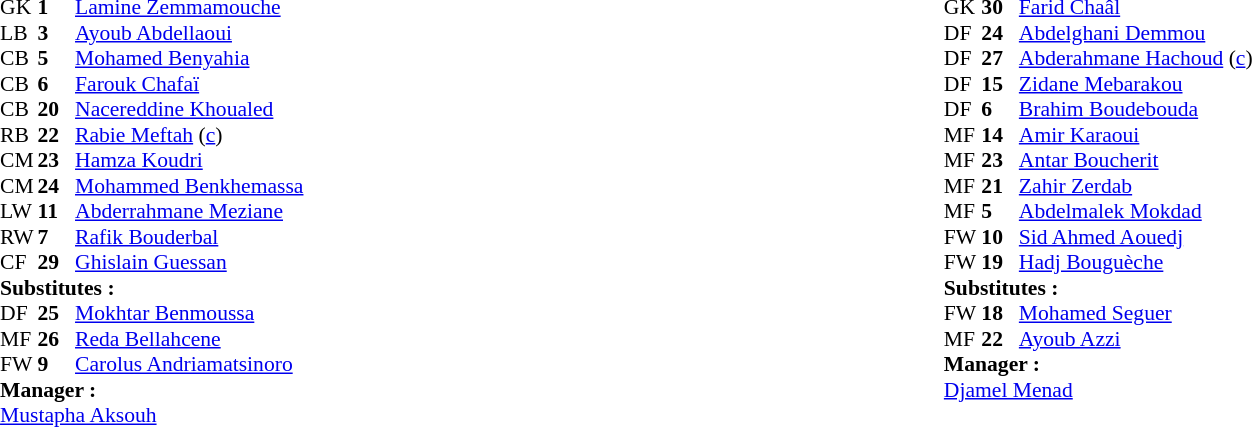<table width="100%">
<tr>
<td valign="top" width="50%"><br><table style="font-size: 90%" cellspacing="0" cellpadding="0" align="center">
<tr>
<th width="25"></th>
<th width="25"></th>
</tr>
<tr>
<td>GK</td>
<td><strong>1</strong></td>
<td> <a href='#'>Lamine Zemmamouche</a></td>
</tr>
<tr>
<td>LB</td>
<td><strong>3</strong></td>
<td> <a href='#'>Ayoub Abdellaoui</a></td>
<td></td>
</tr>
<tr>
<td>CB</td>
<td><strong>5</strong></td>
<td> <a href='#'>Mohamed Benyahia</a></td>
</tr>
<tr>
<td>CB</td>
<td><strong>6</strong></td>
<td> <a href='#'>Farouk Chafaï</a></td>
</tr>
<tr>
<td>CB</td>
<td><strong>20</strong></td>
<td> <a href='#'>Nacereddine Khoualed</a></td>
<td></td>
<td></td>
</tr>
<tr>
<td>RB</td>
<td><strong>22</strong></td>
<td> <a href='#'>Rabie Meftah</a> (<a href='#'>c</a>)</td>
</tr>
<tr>
<td>CM</td>
<td><strong>23</strong></td>
<td> <a href='#'>Hamza Koudri</a></td>
<td></td>
<td></td>
</tr>
<tr>
<td>CM</td>
<td><strong>24</strong></td>
<td> <a href='#'>Mohammed Benkhemassa</a></td>
<td></td>
</tr>
<tr>
<td>LW</td>
<td><strong>11</strong></td>
<td> <a href='#'>Abderrahmane Meziane</a></td>
</tr>
<tr>
<td>RW</td>
<td><strong>7</strong></td>
<td> <a href='#'>Rafik Bouderbal</a></td>
</tr>
<tr>
<td>CF</td>
<td><strong>29</strong></td>
<td> <a href='#'>Ghislain Guessan</a></td>
<td></td>
<td></td>
</tr>
<tr>
<td colspan=3><strong>Substitutes : </strong></td>
</tr>
<tr>
<td>DF</td>
<td><strong>25</strong></td>
<td> <a href='#'>Mokhtar Benmoussa</a></td>
<td></td>
<td></td>
</tr>
<tr>
<td>MF</td>
<td><strong>26</strong></td>
<td> <a href='#'>Reda Bellahcene</a></td>
<td></td>
<td></td>
</tr>
<tr>
<td>FW</td>
<td><strong>9</strong></td>
<td> <a href='#'>Carolus Andriamatsinoro</a></td>
<td></td>
<td></td>
</tr>
<tr>
<td colspan=3><strong>Manager :</strong></td>
</tr>
<tr>
<td colspan=4> <a href='#'>Mustapha Aksouh</a></td>
</tr>
</table>
</td>
<td valign="top" width="50%"><br><table style="font-size: 90%" cellspacing="0" cellpadding="0"  align="center">
<tr>
<th width=25></th>
<th width=25></th>
</tr>
<tr>
<td>GK</td>
<td><strong>30</strong></td>
<td> <a href='#'>Farid Chaâl</a></td>
<td></td>
</tr>
<tr>
<td>DF</td>
<td><strong>24</strong></td>
<td> <a href='#'>Abdelghani Demmou</a></td>
</tr>
<tr>
<td>DF</td>
<td><strong>27</strong></td>
<td> <a href='#'>Abderahmane Hachoud</a> (<a href='#'>c</a>)</td>
<td></td>
</tr>
<tr>
<td>DF</td>
<td><strong>15</strong></td>
<td> <a href='#'>Zidane Mebarakou</a></td>
<td></td>
</tr>
<tr>
<td>DF</td>
<td><strong>6</strong></td>
<td> <a href='#'>Brahim Boudebouda</a></td>
<td></td>
</tr>
<tr>
<td>MF</td>
<td><strong>14</strong></td>
<td> <a href='#'>Amir Karaoui</a></td>
</tr>
<tr>
<td>MF</td>
<td><strong>23</strong></td>
<td> <a href='#'>Antar Boucherit</a></td>
</tr>
<tr>
<td>MF</td>
<td><strong>21</strong></td>
<td> <a href='#'>Zahir Zerdab</a></td>
</tr>
<tr>
<td>MF</td>
<td><strong>5</strong></td>
<td> <a href='#'>Abdelmalek Mokdad</a></td>
</tr>
<tr>
<td>FW</td>
<td><strong>10</strong></td>
<td> <a href='#'>Sid Ahmed Aouedj</a></td>
<td></td>
<td></td>
</tr>
<tr>
<td>FW</td>
<td><strong>19</strong></td>
<td> <a href='#'>Hadj Bouguèche</a></td>
<td></td>
<td></td>
</tr>
<tr>
<td colspan=3><strong>Substitutes : </strong></td>
</tr>
<tr>
<td>FW</td>
<td><strong>18</strong></td>
<td> <a href='#'>Mohamed Seguer</a></td>
<td></td>
<td></td>
</tr>
<tr>
<td>MF</td>
<td><strong>22</strong></td>
<td> <a href='#'>Ayoub Azzi</a></td>
<td></td>
<td></td>
</tr>
<tr>
<td colspan=3><strong>Manager :</strong></td>
</tr>
<tr>
<td colspan=4> <a href='#'>Djamel Menad</a></td>
</tr>
</table>
</td>
</tr>
</table>
